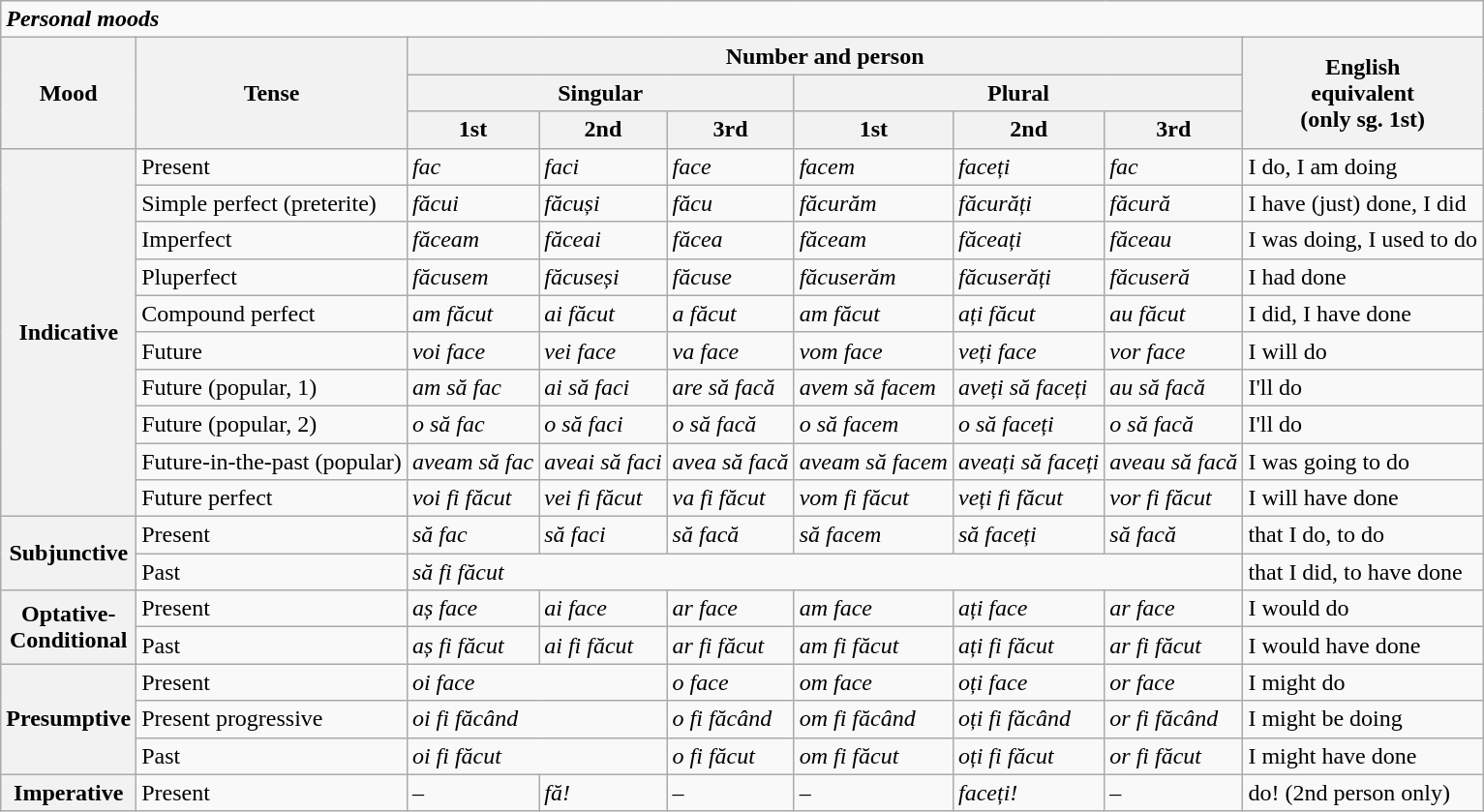<table class="wikitable">
<tr>
<td colspan="9"><strong><em>Personal moods</em></strong></td>
</tr>
<tr>
<th rowspan="3">Mood</th>
<th rowspan="3">Tense</th>
<th colspan="6">Number and person</th>
<th rowspan="3">English<br>equivalent<br>(only sg. 1st)</th>
</tr>
<tr>
<th colspan="3">Singular</th>
<th colspan="3">Plural</th>
</tr>
<tr>
<th>1st</th>
<th>2nd</th>
<th>3rd</th>
<th>1st</th>
<th>2nd</th>
<th>3rd</th>
</tr>
<tr>
<th rowspan="10">Indicative</th>
<td>Present</td>
<td><em>fac</em></td>
<td><em>faci</em></td>
<td><em>face</em></td>
<td><em>facem</em></td>
<td><em>faceți</em></td>
<td><em>fac</em></td>
<td>I do, I am doing</td>
</tr>
<tr>
<td>Simple perfect (preterite)</td>
<td><em>făcui</em></td>
<td><em>făcuși</em></td>
<td><em>făcu</em></td>
<td><em>făcurăm</em></td>
<td><em>făcurăți</em></td>
<td><em>făcură</em></td>
<td>I have (just) done, I did</td>
</tr>
<tr>
<td>Imperfect</td>
<td><em>făceam</em></td>
<td><em>făceai</em></td>
<td><em>făcea</em></td>
<td><em>făceam</em></td>
<td><em>făceați</em></td>
<td><em>făceau</em></td>
<td>I was doing, I used to do</td>
</tr>
<tr>
<td>Pluperfect</td>
<td><em>făcusem</em></td>
<td><em>făcuseși</em></td>
<td><em>făcuse</em></td>
<td><em>făcuserăm</em></td>
<td><em>făcuserăți</em></td>
<td><em>făcuseră</em></td>
<td>I had done</td>
</tr>
<tr>
<td>Compound perfect</td>
<td><em>am făcut</em></td>
<td><em>ai făcut</em></td>
<td><em>a făcut</em></td>
<td><em>am făcut</em></td>
<td><em>ați făcut</em></td>
<td><em>au făcut</em></td>
<td>I did, I have done</td>
</tr>
<tr>
<td>Future</td>
<td><em>voi face</em></td>
<td><em>vei face</em></td>
<td><em>va face</em></td>
<td><em>vom face</em></td>
<td><em>veți face</em></td>
<td><em>vor face</em></td>
<td>I will do</td>
</tr>
<tr>
<td>Future (popular, 1)</td>
<td><em>am să fac</em></td>
<td><em>ai să faci</em></td>
<td><em>are să facă</em></td>
<td><em>avem să facem</em></td>
<td><em>aveți să faceți</em></td>
<td><em>au să facă</em></td>
<td>I'll do</td>
</tr>
<tr>
<td>Future (popular, 2)</td>
<td><em>o să fac</em></td>
<td><em>o să faci</em></td>
<td><em>o să facă</em></td>
<td><em>o să facem</em></td>
<td><em>o să faceți</em></td>
<td><em>o să facă</em></td>
<td>I'll do</td>
</tr>
<tr>
<td>Future-in-the-past (popular)</td>
<td><em>aveam să fac</em></td>
<td><em>aveai să faci</em></td>
<td><em>avea să facă</em></td>
<td><em>aveam să facem</em></td>
<td><em>aveați să faceți</em></td>
<td><em>aveau să facă</em></td>
<td>I was going to do</td>
</tr>
<tr>
<td>Future perfect</td>
<td><em>voi fi făcut</em></td>
<td><em>vei fi făcut</em></td>
<td><em>va fi făcut</em></td>
<td><em>vom fi făcut</em></td>
<td><em>veți fi făcut</em></td>
<td><em>vor fi făcut</em></td>
<td>I will have done</td>
</tr>
<tr>
<th rowspan="2">Subjunctive</th>
<td>Present</td>
<td><em>să fac</em></td>
<td><em>să faci</em></td>
<td><em>să facă</em></td>
<td><em>să facem</em></td>
<td><em>să faceți</em></td>
<td><em>să facă</em></td>
<td>that I do, to do</td>
</tr>
<tr>
<td>Past</td>
<td colspan="6"><em>să fi făcut</em></td>
<td>that I did, to have done</td>
</tr>
<tr>
<th rowspan="2">Optative-<br>Conditional</th>
<td>Present</td>
<td><em>aș face</em></td>
<td><em>ai face</em></td>
<td><em>ar face</em></td>
<td><em>am face</em></td>
<td><em>ați face</em></td>
<td><em>ar face</em></td>
<td>I would do</td>
</tr>
<tr>
<td>Past</td>
<td><em>aș fi făcut</em></td>
<td><em>ai fi făcut</em></td>
<td><em>ar fi făcut</em></td>
<td><em>am fi făcut</em></td>
<td><em>ați fi făcut</em></td>
<td><em>ar fi făcut</em></td>
<td>I would have done</td>
</tr>
<tr>
<th rowspan="3">Presumptive</th>
<td>Present</td>
<td colspan="2"><em>oi face</em></td>
<td><em>o face</em></td>
<td><em>om face</em></td>
<td><em>oți face</em></td>
<td><em>or face</em></td>
<td>I might do</td>
</tr>
<tr>
<td>Present progressive</td>
<td colspan="2"><em>oi fi făcând</em></td>
<td><em>o fi făcând</em></td>
<td><em>om fi făcând</em></td>
<td><em>oți fi făcând</em></td>
<td><em>or fi făcând</em></td>
<td>I might be doing</td>
</tr>
<tr>
<td>Past</td>
<td colspan="2"><em>oi fi făcut</em></td>
<td><em>o fi făcut</em></td>
<td><em>om fi făcut</em></td>
<td><em>oți fi făcut</em></td>
<td><em>or fi făcut</em></td>
<td>I might have done</td>
</tr>
<tr>
<th rowspan="1">Imperative</th>
<td>Present</td>
<td>–</td>
<td><em>fă!</em></td>
<td>–</td>
<td>–</td>
<td><em>faceți!</em></td>
<td>–</td>
<td>do! (2nd person only)</td>
</tr>
</table>
